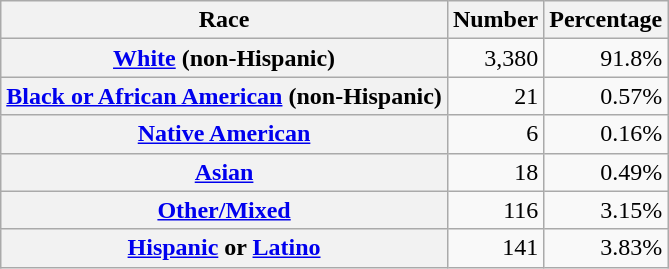<table class="wikitable" style="text-align:right">
<tr>
<th scope="col">Race</th>
<th scope="col">Number</th>
<th scope="col">Percentage</th>
</tr>
<tr>
<th scope="row"><a href='#'>White</a> (non-Hispanic)</th>
<td>3,380</td>
<td>91.8%</td>
</tr>
<tr>
<th scope="row"><a href='#'>Black or African American</a> (non-Hispanic)</th>
<td>21</td>
<td>0.57%</td>
</tr>
<tr>
<th scope="row"><a href='#'>Native American</a></th>
<td>6</td>
<td>0.16%</td>
</tr>
<tr>
<th scope="row"><a href='#'>Asian</a></th>
<td>18</td>
<td>0.49%</td>
</tr>
<tr>
<th scope="row"><a href='#'>Other/Mixed</a></th>
<td>116</td>
<td>3.15%</td>
</tr>
<tr>
<th scope="row"><a href='#'>Hispanic</a> or <a href='#'>Latino</a></th>
<td>141</td>
<td>3.83%</td>
</tr>
</table>
